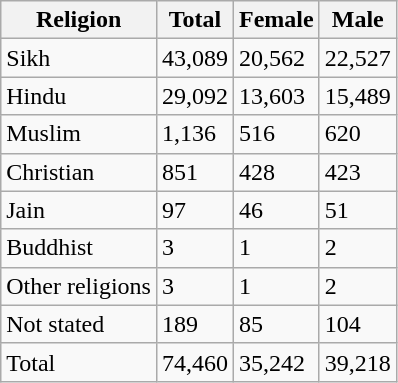<table class="wikitable sortable">
<tr>
<th>Religion</th>
<th>Total</th>
<th>Female</th>
<th>Male</th>
</tr>
<tr>
<td>Sikh</td>
<td>43,089</td>
<td>20,562</td>
<td>22,527</td>
</tr>
<tr>
<td>Hindu</td>
<td>29,092</td>
<td>13,603</td>
<td>15,489</td>
</tr>
<tr>
<td>Muslim</td>
<td>1,136</td>
<td>516</td>
<td>620</td>
</tr>
<tr>
<td>Christian</td>
<td>851</td>
<td>428</td>
<td>423</td>
</tr>
<tr>
<td>Jain</td>
<td>97</td>
<td>46</td>
<td>51</td>
</tr>
<tr>
<td>Buddhist</td>
<td>3</td>
<td>1</td>
<td>2</td>
</tr>
<tr>
<td>Other religions</td>
<td>3</td>
<td>1</td>
<td>2</td>
</tr>
<tr>
<td>Not stated</td>
<td>189</td>
<td>85</td>
<td>104</td>
</tr>
<tr>
<td>Total</td>
<td>74,460</td>
<td>35,242</td>
<td>39,218</td>
</tr>
</table>
